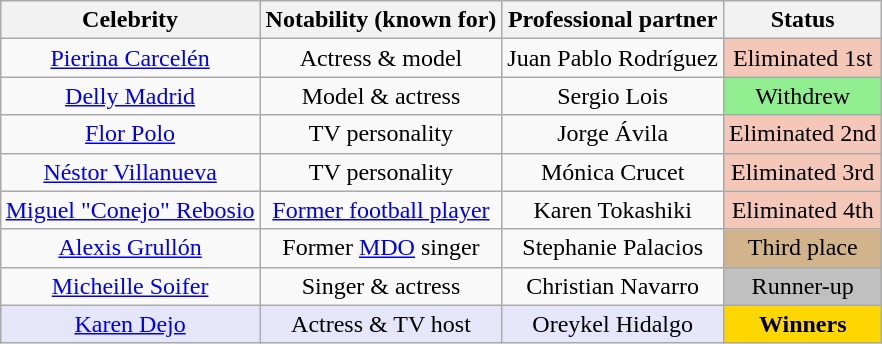<table class= "wikitable sortable" style="text-align: center; margin:auto; align: center">
<tr>
<th>Celebrity</th>
<th>Notability (known for)</th>
<th>Professional partner</th>
<th>Status</th>
</tr>
<tr>
<td><a href='#'>Pierina Carcelén</a></td>
<td>Actress & model</td>
<td>Juan Pablo Rodríguez</td>
<td style="background:#f4c7b8;">Eliminated 1st<br></td>
</tr>
<tr>
<td><a href='#'>Delly Madrid</a></td>
<td>Model & actress</td>
<td>Sergio Lois</td>
<td style="background:lightgreen;">Withdrew<br></td>
</tr>
<tr>
<td><a href='#'>Flor Polo</a></td>
<td>TV personality</td>
<td>Jorge Ávila</td>
<td style="background:#f4c7b8;">Eliminated 2nd<br></td>
</tr>
<tr>
<td><a href='#'>Néstor Villanueva</a></td>
<td>TV personality</td>
<td>Mónica Crucet</td>
<td style="background:#f4c7b8;">Eliminated 3rd<br></td>
</tr>
<tr>
<td><a href='#'>Miguel "Conejo" Rebosio</a></td>
<td><a href='#'>Former football player</a></td>
<td>Karen Tokashiki</td>
<td style="background:#f4c7b8;">Eliminated 4th<br></td>
</tr>
<tr>
<td><a href='#'>Alexis Grullón</a></td>
<td>Former <a href='#'>MDO</a> singer</td>
<td>Stephanie Palacios</td>
<td style="background:tan;">Third place<br></td>
</tr>
<tr>
<td><a href='#'>Micheille Soifer</a></td>
<td>Singer & actress</td>
<td>Christian Navarro</td>
<td style="background:silver;">Runner-up<br></td>
</tr>
<tr>
<td bgcolor=lavender><a href='#'>Karen Dejo</a></td>
<td bgcolor=lavender>Actress & TV host</td>
<td bgcolor=lavender>Oreykel Hidalgo</td>
<td style="background:gold;"><strong>Winners</strong><br></td>
</tr>
</table>
